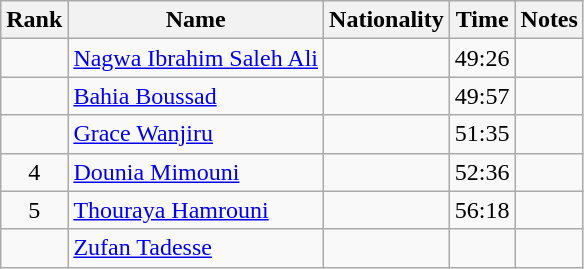<table class="wikitable sortable" style="text-align:center">
<tr>
<th>Rank</th>
<th>Name</th>
<th>Nationality</th>
<th>Time</th>
<th>Notes</th>
</tr>
<tr>
<td></td>
<td align=left><a href='#'>Nagwa Ibrahim Saleh Ali</a></td>
<td align=left></td>
<td>49:26</td>
<td></td>
</tr>
<tr>
<td></td>
<td align=left><a href='#'>Bahia Boussad</a></td>
<td align=left></td>
<td>49:57</td>
<td></td>
</tr>
<tr>
<td></td>
<td align=left><a href='#'>Grace Wanjiru</a></td>
<td align=left></td>
<td>51:35</td>
<td></td>
</tr>
<tr>
<td>4</td>
<td align=left><a href='#'>Dounia Mimouni</a></td>
<td align=left></td>
<td>52:36</td>
<td></td>
</tr>
<tr>
<td>5</td>
<td align=left><a href='#'>Thouraya Hamrouni</a></td>
<td align=left></td>
<td>56:18</td>
<td></td>
</tr>
<tr>
<td></td>
<td align=left><a href='#'>Zufan Tadesse</a></td>
<td align=left></td>
<td></td>
<td></td>
</tr>
</table>
